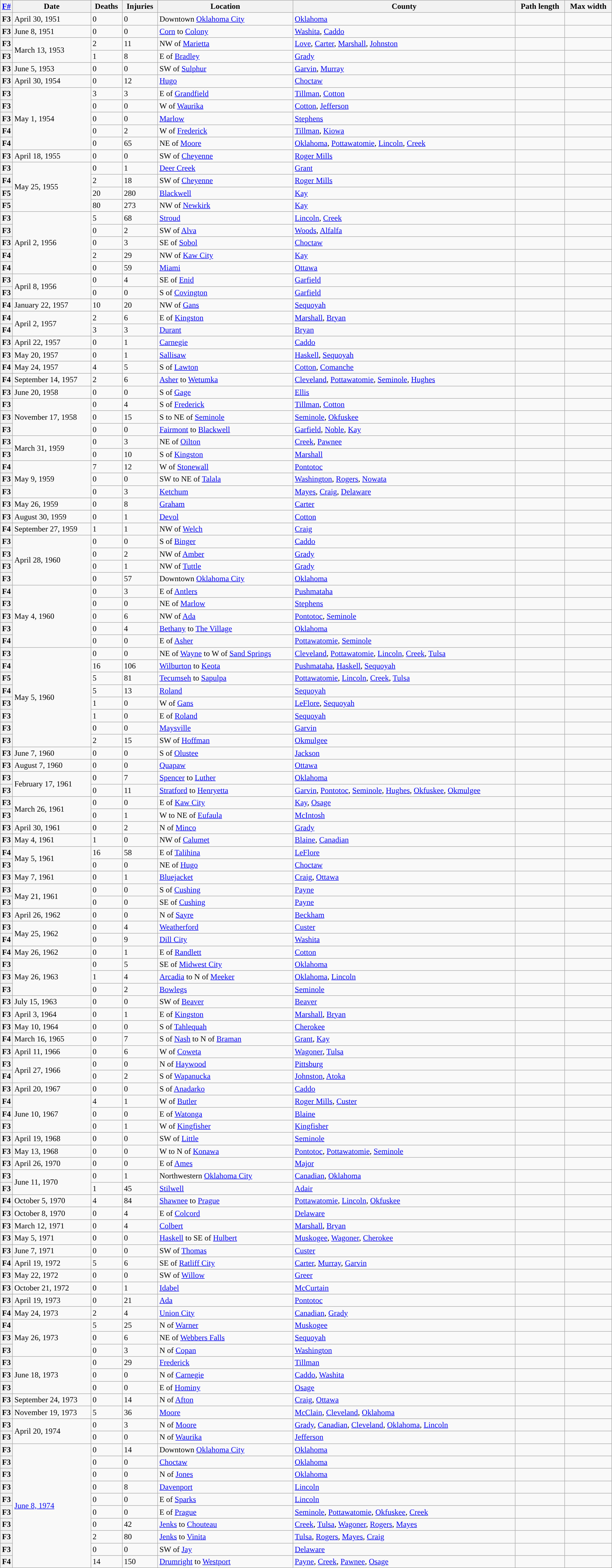<table class="wikitable sortable">
<tr>
<th align="center" width="2%" scope="col"><a href='#'>F#</a></th>
<th>Date</th>
<th>Deaths</th>
<th>Injuries</th>
<th class="unsortable" align="center" scope="col">Location</th>
<th class="unsortable" align="center" scope="col">County</th>
<th align="center" scope="col">Path length</th>
<th align="center" scope="col">Max width</th>
</tr>
<tr>
<th scope="row" rowspan="1" style="background-color:#">F3</th>
<td>April 30, 1951</td>
<td>0</td>
<td>0</td>
<td>Downtown <a href='#'>Oklahoma City</a></td>
<td><a href='#'>Oklahoma</a></td>
<td></td>
<td></td>
</tr>
<tr>
<th scope="row" rowspan="1" style="background-color:#">F3</th>
<td>June 8, 1951</td>
<td>0</td>
<td>0</td>
<td><a href='#'>Corn</a> to <a href='#'>Colony</a></td>
<td><a href='#'>Washita</a>, <a href='#'>Caddo</a></td>
<td></td>
<td></td>
</tr>
<tr>
<th scope="row" rowspan="1" style="background-color:#">F3</th>
<td rowspan="2">March 13, 1953</td>
<td>2</td>
<td>11</td>
<td>NW of <a href='#'>Marietta</a></td>
<td><a href='#'>Love</a>, <a href='#'>Carter</a>, <a href='#'>Marshall</a>, <a href='#'>Johnston</a></td>
<td></td>
<td></td>
</tr>
<tr>
<th scope="row" rowspan="1" style="background-color:#">F3</th>
<td>1</td>
<td>8</td>
<td>E of <a href='#'>Bradley</a></td>
<td><a href='#'>Grady</a></td>
<td></td>
<td></td>
</tr>
<tr>
<th scope="row" rowspan="1" style="background-color:#">F3</th>
<td>June 5, 1953</td>
<td>0</td>
<td>0</td>
<td>SW of <a href='#'>Sulphur</a></td>
<td><a href='#'>Garvin</a>, <a href='#'>Murray</a></td>
<td></td>
<td></td>
</tr>
<tr>
<th scope="row" rowspan="1" style="background-color:#">F3</th>
<td>April 30, 1954</td>
<td>0</td>
<td>12</td>
<td><a href='#'>Hugo</a></td>
<td><a href='#'>Choctaw</a></td>
<td></td>
<td></td>
</tr>
<tr>
<th scope="row" rowspan="1" style="background-color:#">F3</th>
<td rowspan="5">May 1, 1954</td>
<td>3</td>
<td>3</td>
<td>E of <a href='#'>Grandfield</a></td>
<td><a href='#'>Tillman</a>, <a href='#'>Cotton</a></td>
<td></td>
<td></td>
</tr>
<tr>
<th scope="row" rowspan="1" style="background-color:#">F3</th>
<td>0</td>
<td>0</td>
<td>W of <a href='#'>Waurika</a></td>
<td><a href='#'>Cotton</a>, <a href='#'>Jefferson</a></td>
<td></td>
<td></td>
</tr>
<tr>
<th scope="row" rowspan="1" style="background-color:#">F3</th>
<td>0</td>
<td>0</td>
<td><a href='#'>Marlow</a></td>
<td><a href='#'>Stephens</a></td>
<td></td>
<td></td>
</tr>
<tr>
<th scope="row" rowspan="1" style="background-color:#">F4</th>
<td>0</td>
<td>2</td>
<td>W of <a href='#'>Frederick</a></td>
<td><a href='#'>Tillman</a>, <a href='#'>Kiowa</a></td>
<td></td>
<td></td>
</tr>
<tr>
<th scope="row" rowspan="1" style="background-color:#">F4</th>
<td>0</td>
<td>65</td>
<td>NE of <a href='#'>Moore</a></td>
<td><a href='#'>Oklahoma</a>, <a href='#'>Pottawatomie</a>, <a href='#'>Lincoln</a>, <a href='#'>Creek</a></td>
<td></td>
<td></td>
</tr>
<tr>
<th scope="row" rowspan="1" style="background-color:#">F3</th>
<td>April 18, 1955</td>
<td>0</td>
<td>0</td>
<td>SW of <a href='#'>Cheyenne</a></td>
<td><a href='#'>Roger Mills</a></td>
<td></td>
<td></td>
</tr>
<tr>
<th scope="row" rowspan="1" style="background-color:#">F3</th>
<td rowspan="4">May 25, 1955</td>
<td>0</td>
<td>1</td>
<td><a href='#'>Deer Creek</a></td>
<td><a href='#'>Grant</a></td>
<td></td>
<td></td>
</tr>
<tr>
<th scope="row" rowspan="1" style="background-color:#">F4</th>
<td>2</td>
<td>18</td>
<td>SW of <a href='#'>Cheyenne</a></td>
<td><a href='#'>Roger Mills</a></td>
<td></td>
<td></td>
</tr>
<tr>
<th scope="row" rowspan="1" style="background-color:#">F5</th>
<td>20</td>
<td>280</td>
<td><a href='#'>Blackwell</a></td>
<td><a href='#'>Kay</a></td>
<td></td>
<td></td>
</tr>
<tr>
<th scope="row" rowspan="1" style="background-color:#">F5</th>
<td>80</td>
<td>273</td>
<td>NW of <a href='#'>Newkirk</a></td>
<td><a href='#'>Kay</a></td>
<td></td>
<td></td>
</tr>
<tr>
<th scope="row" rowspan="1" style="background-color:#">F3</th>
<td rowspan="5">April 2, 1956</td>
<td>5</td>
<td>68</td>
<td><a href='#'>Stroud</a></td>
<td><a href='#'>Lincoln</a>, <a href='#'>Creek</a></td>
<td></td>
<td></td>
</tr>
<tr>
<th scope="row" rowspan="1" style="background-color:#">F3</th>
<td>0</td>
<td>2</td>
<td>SW of <a href='#'>Alva</a></td>
<td><a href='#'>Woods</a>, <a href='#'>Alfalfa</a></td>
<td></td>
<td></td>
</tr>
<tr>
<th scope="row" rowspan="1" style="background-color:#">F3</th>
<td>0</td>
<td>3</td>
<td>SE of <a href='#'>Sobol</a></td>
<td><a href='#'>Choctaw</a></td>
<td></td>
<td></td>
</tr>
<tr>
<th scope="row" rowspan="1" style="background-color:#">F4</th>
<td>2</td>
<td>29</td>
<td>NW of <a href='#'>Kaw City</a></td>
<td><a href='#'>Kay</a></td>
<td></td>
<td></td>
</tr>
<tr>
<th scope="row" rowspan="1" style="background-color:#">F4</th>
<td>0</td>
<td>59</td>
<td><a href='#'>Miami</a></td>
<td><a href='#'>Ottawa</a></td>
<td></td>
<td></td>
</tr>
<tr>
<th scope="row" rowspan="1" style="background-color:#">F3</th>
<td rowspan="2">April 8, 1956</td>
<td>0</td>
<td>4</td>
<td>SE of <a href='#'>Enid</a></td>
<td><a href='#'>Garfield</a></td>
<td></td>
<td></td>
</tr>
<tr>
<th scope="row" rowspan="1" style="background-color:#">F3</th>
<td>0</td>
<td>0</td>
<td>S of <a href='#'>Covington</a></td>
<td><a href='#'>Garfield</a></td>
<td></td>
<td></td>
</tr>
<tr>
<th scope="row" rowspan="1" style="background-color:#">F4</th>
<td>January 22, 1957</td>
<td>10</td>
<td>20</td>
<td>NW of <a href='#'>Gans</a></td>
<td><a href='#'>Sequoyah</a></td>
<td></td>
<td></td>
</tr>
<tr>
<th scope="row" rowspan="1" style="background-color:#">F4</th>
<td rowspan="2">April 2, 1957</td>
<td>2</td>
<td>6</td>
<td>E of <a href='#'>Kingston</a></td>
<td><a href='#'>Marshall</a>, <a href='#'>Bryan</a></td>
<td></td>
<td></td>
</tr>
<tr>
<th scope="row" rowspan="1" style="background-color:#">F4</th>
<td>3</td>
<td>3</td>
<td><a href='#'>Durant</a></td>
<td><a href='#'>Bryan</a></td>
<td></td>
<td></td>
</tr>
<tr>
<th scope="row" rowspan="1" style="background-color:#">F3</th>
<td>April 22, 1957</td>
<td>0</td>
<td>1</td>
<td><a href='#'>Carnegie</a></td>
<td><a href='#'>Caddo</a></td>
<td></td>
<td></td>
</tr>
<tr>
<th scope="row" rowspan="1" style="background-color:#">F3</th>
<td>May 20, 1957</td>
<td>0</td>
<td>1</td>
<td><a href='#'>Sallisaw</a></td>
<td><a href='#'>Haskell</a>, <a href='#'>Sequoyah</a></td>
<td></td>
<td></td>
</tr>
<tr>
<th scope="row" rowspan="1" style="background-color:#">F4</th>
<td>May 24, 1957</td>
<td>4</td>
<td>5</td>
<td>S of <a href='#'>Lawton</a></td>
<td><a href='#'>Cotton</a>, <a href='#'>Comanche</a></td>
<td></td>
<td></td>
</tr>
<tr>
<th scope="row" rowspan="1" style="background-color:#">F4</th>
<td>September 14, 1957</td>
<td>2</td>
<td>6</td>
<td><a href='#'>Asher</a> to <a href='#'>Wetumka</a></td>
<td><a href='#'>Cleveland</a>, <a href='#'>Pottawatomie</a>, <a href='#'>Seminole</a>, <a href='#'>Hughes</a></td>
<td></td>
<td></td>
</tr>
<tr>
<th scope="row" rowspan="1" style="background-color:#">F3</th>
<td>June 20, 1958</td>
<td>0</td>
<td>0</td>
<td>S of <a href='#'>Gage</a></td>
<td><a href='#'>Ellis</a></td>
<td></td>
<td></td>
</tr>
<tr>
<th scope="row" rowspan="1" style="background-color:#">F3</th>
<td rowspan="3">November 17, 1958</td>
<td>0</td>
<td>4</td>
<td>S of <a href='#'>Frederick</a></td>
<td><a href='#'>Tillman</a>, <a href='#'>Cotton</a></td>
<td></td>
<td></td>
</tr>
<tr>
<th scope="row" rowspan="1" style="background-color:#">F3</th>
<td>0</td>
<td>15</td>
<td>S to NE of <a href='#'>Seminole</a></td>
<td><a href='#'>Seminole</a>, <a href='#'>Okfuskee</a></td>
<td></td>
<td></td>
</tr>
<tr>
<th scope="row" rowspan="1" style="background-color:#">F3</th>
<td>0</td>
<td>0</td>
<td><a href='#'>Fairmont</a> to <a href='#'>Blackwell</a></td>
<td><a href='#'>Garfield</a>, <a href='#'>Noble</a>, <a href='#'>Kay</a></td>
<td></td>
<td></td>
</tr>
<tr>
<th scope="row" rowspan="1" style="background-color:#">F3</th>
<td rowspan="2">March 31, 1959</td>
<td>0</td>
<td>3</td>
<td>NE of <a href='#'>Oilton</a></td>
<td><a href='#'>Creek</a>, <a href='#'>Pawnee</a></td>
<td></td>
<td></td>
</tr>
<tr>
<th scope="row" rowspan="1" style="background-color:#">F3</th>
<td>0</td>
<td>10</td>
<td>S of <a href='#'>Kingston</a></td>
<td><a href='#'>Marshall</a></td>
<td></td>
<td></td>
</tr>
<tr>
<th scope="row" rowspan="1" style="background-color:#">F4</th>
<td rowspan="3">May 9, 1959</td>
<td>7</td>
<td>12</td>
<td>W of <a href='#'>Stonewall</a></td>
<td><a href='#'>Pontotoc</a></td>
<td></td>
<td></td>
</tr>
<tr>
<th scope="row" rowspan="1" style="background-color:#">F3</th>
<td>0</td>
<td>0</td>
<td>SW to NE of <a href='#'>Talala</a></td>
<td><a href='#'>Washington</a>, <a href='#'>Rogers</a>, <a href='#'>Nowata</a></td>
<td></td>
<td></td>
</tr>
<tr>
<th scope="row" rowspan="1" style="background-color:#">F3</th>
<td>0</td>
<td>3</td>
<td><a href='#'>Ketchum</a></td>
<td><a href='#'>Mayes</a>, <a href='#'>Craig</a>, <a href='#'>Delaware</a></td>
<td></td>
<td></td>
</tr>
<tr>
<th scope="row" rowspan="1" style="background-color:#">F3</th>
<td>May 26, 1959</td>
<td>0</td>
<td>8</td>
<td><a href='#'>Graham</a></td>
<td><a href='#'>Carter</a></td>
<td></td>
<td></td>
</tr>
<tr>
<th scope="row" rowspan="1" style="background-color:#">F3</th>
<td>August 30, 1959</td>
<td>0</td>
<td>1</td>
<td><a href='#'>Devol</a></td>
<td><a href='#'>Cotton</a></td>
<td></td>
<td></td>
</tr>
<tr>
<th scope="row" rowspan="1" style="background-color:#">F4</th>
<td>September 27, 1959</td>
<td>1</td>
<td>1</td>
<td>NW of <a href='#'>Welch</a></td>
<td><a href='#'>Craig</a></td>
<td></td>
<td></td>
</tr>
<tr>
<th scope="row" rowspan="1" style="background-color:#">F3</th>
<td rowspan="4">April 28, 1960</td>
<td>0</td>
<td>0</td>
<td>S of <a href='#'>Binger</a></td>
<td><a href='#'>Caddo</a></td>
<td></td>
<td></td>
</tr>
<tr>
<th scope="row" rowspan="1" style="background-color:#">F3</th>
<td>0</td>
<td>2</td>
<td>NW of <a href='#'>Amber</a></td>
<td><a href='#'>Grady</a></td>
<td></td>
<td></td>
</tr>
<tr>
<th scope="row" rowspan="1" style="background-color:#">F3</th>
<td>0</td>
<td>1</td>
<td>NW of <a href='#'>Tuttle</a></td>
<td><a href='#'>Grady</a></td>
<td></td>
<td></td>
</tr>
<tr>
<th scope="row" rowspan="1" style="background-color:#">F3</th>
<td>0</td>
<td>57</td>
<td>Downtown <a href='#'>Oklahoma City</a></td>
<td><a href='#'>Oklahoma</a></td>
<td></td>
<td></td>
</tr>
<tr>
<th scope="row" rowspan="1" style="background-color:#">F4</th>
<td rowspan="5">May 4, 1960</td>
<td>0</td>
<td>3</td>
<td>E of <a href='#'>Antlers</a></td>
<td><a href='#'>Pushmataha</a></td>
<td></td>
<td></td>
</tr>
<tr>
<th scope="row" rowspan="1" style="background-color:#">F3</th>
<td>0</td>
<td>0</td>
<td>NE of <a href='#'>Marlow</a></td>
<td><a href='#'>Stephens</a></td>
<td></td>
<td></td>
</tr>
<tr>
<th scope="row" rowspan="1" style="background-color:#">F3</th>
<td>0</td>
<td>6</td>
<td>NW of <a href='#'>Ada</a></td>
<td><a href='#'>Pontotoc</a>, <a href='#'>Seminole</a></td>
<td></td>
<td></td>
</tr>
<tr>
<th scope="row" rowspan="1" style="background-color:#">F3</th>
<td>0</td>
<td>4</td>
<td><a href='#'>Bethany</a> to <a href='#'>The Village</a></td>
<td><a href='#'>Oklahoma</a></td>
<td></td>
<td></td>
</tr>
<tr>
<th scope="row" rowspan="1" style="background-color:#">F4</th>
<td>0</td>
<td>0</td>
<td>E of <a href='#'>Asher</a></td>
<td><a href='#'>Pottawatomie</a>, <a href='#'>Seminole</a></td>
<td></td>
<td></td>
</tr>
<tr>
<th scope="row" rowspan="1" style="background-color:#">F3</th>
<td rowspan="8">May 5, 1960</td>
<td>0</td>
<td>0</td>
<td>NE of <a href='#'>Wayne</a> to W of <a href='#'>Sand Springs</a></td>
<td><a href='#'>Cleveland</a>, <a href='#'>Pottawatomie</a>, <a href='#'>Lincoln</a>, <a href='#'>Creek</a>, <a href='#'>Tulsa</a></td>
<td></td>
<td></td>
</tr>
<tr>
<th scope="row" rowspan="1" style="background-color:#">F4</th>
<td>16</td>
<td>106</td>
<td><a href='#'>Wilburton</a> to <a href='#'>Keota</a></td>
<td><a href='#'>Pushmataha</a>, <a href='#'>Haskell</a>, <a href='#'>Sequoyah</a></td>
<td></td>
<td></td>
</tr>
<tr>
<th scope="row" rowspan="1" style="background-color:#">F5</th>
<td>5</td>
<td>81</td>
<td><a href='#'>Tecumseh</a> to <a href='#'>Sapulpa</a></td>
<td><a href='#'>Pottawatomie</a>, <a href='#'>Lincoln</a>, <a href='#'>Creek</a>, <a href='#'>Tulsa</a></td>
<td></td>
<td></td>
</tr>
<tr>
<th scope="row" rowspan="1" style="background-color:#">F4</th>
<td>5</td>
<td>13</td>
<td><a href='#'>Roland</a></td>
<td><a href='#'>Sequoyah</a></td>
<td></td>
<td></td>
</tr>
<tr>
<th scope="row" rowspan="1" style="background-color:#">F3</th>
<td>1</td>
<td>0</td>
<td>W of <a href='#'>Gans</a></td>
<td><a href='#'>LeFlore</a>, <a href='#'>Sequoyah</a></td>
<td></td>
<td></td>
</tr>
<tr>
<th scope="row" rowspan="1" style="background-color:#">F3</th>
<td>1</td>
<td>0</td>
<td>E of <a href='#'>Roland</a></td>
<td><a href='#'>Sequoyah</a></td>
<td></td>
<td></td>
</tr>
<tr>
<th scope="row" rowspan="1" style="background-color:#">F3</th>
<td>0</td>
<td>0</td>
<td><a href='#'>Maysville</a></td>
<td><a href='#'>Garvin</a></td>
<td></td>
<td></td>
</tr>
<tr>
<th scope="row" rowspan="1" style="background-color:#">F3</th>
<td>2</td>
<td>15</td>
<td>SW of <a href='#'>Hoffman</a></td>
<td><a href='#'>Okmulgee</a></td>
<td></td>
<td></td>
</tr>
<tr>
<th scope="row" rowspan="1" style="background-color:#">F3</th>
<td>June 7, 1960</td>
<td>0</td>
<td>0</td>
<td>S of <a href='#'>Olustee</a></td>
<td><a href='#'>Jackson</a></td>
<td></td>
<td></td>
</tr>
<tr>
<th scope="row" rowspan="1" style="background-color:#">F3</th>
<td>August 7, 1960</td>
<td>0</td>
<td>0</td>
<td><a href='#'>Quapaw</a></td>
<td><a href='#'>Ottawa</a></td>
<td></td>
<td></td>
</tr>
<tr>
<th scope="row" rowspan="1" style="background-color:#">F3</th>
<td rowspan="2">February 17, 1961</td>
<td>0</td>
<td>7</td>
<td><a href='#'>Spencer</a> to <a href='#'>Luther</a></td>
<td><a href='#'>Oklahoma</a></td>
<td></td>
<td></td>
</tr>
<tr>
<th scope="row" rowspan="1" style="background-color:#">F3</th>
<td>0</td>
<td>11</td>
<td><a href='#'>Stratford</a> to <a href='#'>Henryetta</a></td>
<td><a href='#'>Garvin</a>, <a href='#'>Pontotoc</a>, <a href='#'>Seminole</a>, <a href='#'>Hughes</a>, <a href='#'>Okfuskee</a>, <a href='#'>Okmulgee</a></td>
<td></td>
<td></td>
</tr>
<tr>
<th scope="row" rowspan="1" style="background-color:#">F3</th>
<td rowspan="2">March 26, 1961</td>
<td>0</td>
<td>0</td>
<td>E of <a href='#'>Kaw City</a></td>
<td><a href='#'>Kay</a>, <a href='#'>Osage</a></td>
<td></td>
<td></td>
</tr>
<tr>
<th scope="row" rowspan="1" style="background-color:#">F3</th>
<td>0</td>
<td>1</td>
<td>W to NE of <a href='#'>Eufaula</a></td>
<td><a href='#'>McIntosh</a></td>
<td></td>
<td></td>
</tr>
<tr>
<th scope="row" rowspan="1" style="background-color:#">F3</th>
<td>April 30, 1961</td>
<td>0</td>
<td>2</td>
<td>N of <a href='#'>Minco</a></td>
<td><a href='#'>Grady</a></td>
<td></td>
<td></td>
</tr>
<tr>
<th scope="row" rowspan="1" style="background-color:#">F3</th>
<td>May 4, 1961</td>
<td>1</td>
<td>0</td>
<td>NW of <a href='#'>Calumet</a></td>
<td><a href='#'>Blaine</a>, <a href='#'>Canadian</a></td>
<td></td>
<td></td>
</tr>
<tr>
<th scope="row" rowspan="1" style="background-color:#">F4</th>
<td rowspan="2">May 5, 1961</td>
<td>16</td>
<td>58</td>
<td>E of <a href='#'>Talihina</a></td>
<td><a href='#'>LeFlore</a></td>
<td></td>
<td></td>
</tr>
<tr>
<th scope="row" rowspan="1" style="background-color:#">F3</th>
<td>0</td>
<td>0</td>
<td>NE of <a href='#'>Hugo</a></td>
<td><a href='#'>Choctaw</a></td>
<td></td>
<td></td>
</tr>
<tr>
<th scope="row" rowspan="1" style="background-color:#">F3</th>
<td>May 7, 1961</td>
<td>0</td>
<td>1</td>
<td><a href='#'>Bluejacket</a></td>
<td><a href='#'>Craig</a>, <a href='#'>Ottawa</a></td>
<td></td>
<td></td>
</tr>
<tr>
<th scope="row" rowspan="1" style="background-color:#">F3</th>
<td rowspan="2">May 21, 1961</td>
<td>0</td>
<td>0</td>
<td>S of <a href='#'>Cushing</a></td>
<td><a href='#'>Payne</a></td>
<td></td>
<td></td>
</tr>
<tr>
<th scope="row" rowspan="1" style="background-color:#">F3</th>
<td>0</td>
<td>0</td>
<td>SE of <a href='#'>Cushing</a></td>
<td><a href='#'>Payne</a></td>
<td></td>
<td></td>
</tr>
<tr>
<th scope="row" rowspan="1" style="background-color:#">F3</th>
<td>April 26, 1962</td>
<td>0</td>
<td>0</td>
<td>N of <a href='#'>Sayre</a></td>
<td><a href='#'>Beckham</a></td>
<td></td>
<td></td>
</tr>
<tr>
<th scope="row" rowspan="1" style="background-color:#">F3</th>
<td rowspan="2">May 25, 1962</td>
<td>0</td>
<td>4</td>
<td><a href='#'>Weatherford</a></td>
<td><a href='#'>Custer</a></td>
<td></td>
<td></td>
</tr>
<tr>
<th scope="row" rowspan="1" style="background-color:#">F4</th>
<td>0</td>
<td>9</td>
<td><a href='#'>Dill City</a></td>
<td><a href='#'>Washita</a></td>
<td></td>
<td></td>
</tr>
<tr>
<th scope="row" rowspan="1" style="background-color:#">F4</th>
<td>May 26, 1962</td>
<td>0</td>
<td>1</td>
<td>E of <a href='#'>Randlett</a></td>
<td><a href='#'>Cotton</a></td>
<td></td>
<td></td>
</tr>
<tr>
<th scope="row" rowspan="1" style="background-color:#">F3</th>
<td rowspan="3">May 26, 1963</td>
<td>0</td>
<td>5</td>
<td>SE of <a href='#'>Midwest City</a></td>
<td><a href='#'>Oklahoma</a></td>
<td></td>
<td></td>
</tr>
<tr>
<th scope="row" rowspan="1" style="background-color:#">F3</th>
<td>1</td>
<td>4</td>
<td><a href='#'>Arcadia</a> to N of <a href='#'>Meeker</a></td>
<td><a href='#'>Oklahoma</a>, <a href='#'>Lincoln</a></td>
<td></td>
<td></td>
</tr>
<tr>
<th scope="row" rowspan="1" style="background-color:#">F3</th>
<td>0</td>
<td>2</td>
<td><a href='#'>Bowlegs</a></td>
<td><a href='#'>Seminole</a></td>
<td></td>
<td></td>
</tr>
<tr>
<th scope="row" rowspan="1" style="background-color:#">F3</th>
<td>July 15, 1963</td>
<td>0</td>
<td>0</td>
<td>SW of <a href='#'>Beaver</a></td>
<td><a href='#'>Beaver</a></td>
<td></td>
<td></td>
</tr>
<tr>
<th scope="row" rowspan="1" style="background-color:#">F3</th>
<td>April 3, 1964</td>
<td>0</td>
<td>1</td>
<td>E of <a href='#'>Kingston</a></td>
<td><a href='#'>Marshall</a>, <a href='#'>Bryan</a></td>
<td></td>
<td></td>
</tr>
<tr>
<th scope="row" rowspan="1" style="background-color:#">F3</th>
<td>May 10, 1964</td>
<td>0</td>
<td>0</td>
<td>S of <a href='#'>Tahlequah</a></td>
<td><a href='#'>Cherokee</a></td>
<td></td>
<td></td>
</tr>
<tr>
<th scope="row" rowspan="1" style="background-color:#">F4</th>
<td>March 16, 1965</td>
<td>0</td>
<td>7</td>
<td>S of <a href='#'>Nash</a> to N of <a href='#'>Braman</a></td>
<td><a href='#'>Grant</a>, <a href='#'>Kay</a></td>
<td></td>
<td></td>
</tr>
<tr>
<th scope="row" rowspan="1" style="background-color:#">F3</th>
<td>April 11, 1966</td>
<td>0</td>
<td>6</td>
<td>W of <a href='#'>Coweta</a></td>
<td><a href='#'>Wagoner</a>, <a href='#'>Tulsa</a></td>
<td></td>
<td></td>
</tr>
<tr>
<th scope="row" rowspan="1" style="background-color:#">F3</th>
<td rowspan="2">April 27, 1966</td>
<td>0</td>
<td>0</td>
<td>N of <a href='#'>Haywood</a></td>
<td><a href='#'>Pittsburg</a></td>
<td></td>
<td></td>
</tr>
<tr>
<th scope="row" rowspan="1" style="background-color:#">F4</th>
<td>0</td>
<td>2</td>
<td>S of <a href='#'>Wapanucka</a></td>
<td><a href='#'>Johnston</a>, <a href='#'>Atoka</a></td>
<td></td>
<td></td>
</tr>
<tr>
<th scope="row" rowspan="1" style="background-color:#">F3</th>
<td>April 20, 1967</td>
<td>0</td>
<td>0</td>
<td>S of <a href='#'>Anadarko</a></td>
<td><a href='#'>Caddo</a></td>
<td></td>
<td></td>
</tr>
<tr>
<th scope="row" rowspan="1" style="background-color:#">F4</th>
<td rowspan="3">June 10, 1967</td>
<td>4</td>
<td>1</td>
<td>W of <a href='#'>Butler</a></td>
<td><a href='#'>Roger Mills</a>, <a href='#'>Custer</a></td>
<td></td>
<td></td>
</tr>
<tr>
<th scope="row" rowspan="1" style="background-color:#">F4</th>
<td>0</td>
<td>0</td>
<td>E of <a href='#'>Watonga</a></td>
<td><a href='#'>Blaine</a></td>
<td></td>
<td></td>
</tr>
<tr>
<th scope="row" rowspan="1" style="background-color:#">F3</th>
<td>0</td>
<td>1</td>
<td>W of <a href='#'>Kingfisher</a></td>
<td><a href='#'>Kingfisher</a></td>
<td></td>
<td></td>
</tr>
<tr>
<th scope="row" rowspan="1" style="background-color:#">F3</th>
<td>April 19, 1968</td>
<td>0</td>
<td>0</td>
<td>SW of <a href='#'>Little</a></td>
<td><a href='#'>Seminole</a></td>
<td></td>
<td></td>
</tr>
<tr>
<th scope="row" rowspan="1" style="background-color:#">F3</th>
<td>May 13, 1968</td>
<td>0</td>
<td>0</td>
<td>W to N of <a href='#'>Konawa</a></td>
<td><a href='#'>Pontotoc</a>, <a href='#'>Pottawatomie</a>, <a href='#'>Seminole</a></td>
<td></td>
<td></td>
</tr>
<tr>
<th scope="row" rowspan="1" style="background-color:#">F3</th>
<td>April 26, 1970</td>
<td>0</td>
<td>0</td>
<td>E of <a href='#'>Ames</a></td>
<td><a href='#'>Major</a></td>
<td></td>
<td></td>
</tr>
<tr>
<th scope="row" rowspan="1" style="background-color:#">F3</th>
<td rowspan="2">June 11, 1970</td>
<td>0</td>
<td>1</td>
<td>Northwestern <a href='#'>Oklahoma City</a></td>
<td><a href='#'>Canadian</a>, <a href='#'>Oklahoma</a></td>
<td></td>
<td></td>
</tr>
<tr>
<th scope="row" rowspan="1" style="background-color:#">F3</th>
<td>1</td>
<td>45</td>
<td><a href='#'>Stilwell</a></td>
<td><a href='#'>Adair</a></td>
<td></td>
<td></td>
</tr>
<tr>
<th scope="row" rowspan="1" style="background-color:#">F4</th>
<td>October 5, 1970</td>
<td>4</td>
<td>84</td>
<td><a href='#'>Shawnee</a> to <a href='#'>Prague</a></td>
<td><a href='#'>Pottawatomie</a>, <a href='#'>Lincoln</a>, <a href='#'>Okfuskee</a></td>
<td></td>
<td></td>
</tr>
<tr>
<th scope="row" rowspan="1" style="background-color:#">F3</th>
<td>October 8, 1970</td>
<td>0</td>
<td>4</td>
<td>E of <a href='#'>Colcord</a></td>
<td><a href='#'>Delaware</a></td>
<td></td>
<td></td>
</tr>
<tr>
<th scope="row" rowspan="1" style="background-color:#">F3</th>
<td>March 12, 1971</td>
<td>0</td>
<td>4</td>
<td><a href='#'>Colbert</a></td>
<td><a href='#'>Marshall</a>, <a href='#'>Bryan</a></td>
<td></td>
<td></td>
</tr>
<tr>
<th scope="row" rowspan="1" style="background-color:#">F3</th>
<td>May 5, 1971</td>
<td>0</td>
<td>0</td>
<td><a href='#'>Haskell</a> to SE of <a href='#'>Hulbert</a></td>
<td><a href='#'>Muskogee</a>, <a href='#'>Wagoner</a>, <a href='#'>Cherokee</a></td>
<td></td>
<td></td>
</tr>
<tr>
<th scope="row" rowspan="1" style="background-color:#">F3</th>
<td>June 7, 1971</td>
<td>0</td>
<td>0</td>
<td>SW of <a href='#'>Thomas</a></td>
<td><a href='#'>Custer</a></td>
<td></td>
<td></td>
</tr>
<tr>
<th scope="row" rowspan="1" style="background-color:#">F4</th>
<td>April 19, 1972</td>
<td>5</td>
<td>6</td>
<td>SE of <a href='#'>Ratliff City</a></td>
<td><a href='#'>Carter</a>, <a href='#'>Murray</a>, <a href='#'>Garvin</a></td>
<td></td>
<td></td>
</tr>
<tr>
<th scope="row" rowspan="1" style="background-color:#">F3</th>
<td>May 22, 1972</td>
<td>0</td>
<td>0</td>
<td>SW of <a href='#'>Willow</a></td>
<td><a href='#'>Greer</a></td>
<td></td>
<td></td>
</tr>
<tr>
<th scope="row" rowspan="1" style="background-color:#">F3</th>
<td>October 21, 1972</td>
<td>0</td>
<td>1</td>
<td><a href='#'>Idabel</a></td>
<td><a href='#'>McCurtain</a></td>
<td></td>
<td></td>
</tr>
<tr>
<th scope="row" rowspan="1" style="background-color:#">F3</th>
<td>April 19, 1973</td>
<td>0</td>
<td>21</td>
<td><a href='#'>Ada</a></td>
<td><a href='#'>Pontotoc</a></td>
<td></td>
<td></td>
</tr>
<tr>
<th scope="row" rowspan="1" style="background-color:#">F4</th>
<td>May 24, 1973</td>
<td>2</td>
<td>4</td>
<td><a href='#'>Union City</a></td>
<td><a href='#'>Canadian</a>, <a href='#'>Grady</a></td>
<td></td>
<td></td>
</tr>
<tr>
<th scope="row" rowspan="1" style="background-color:#">F4</th>
<td rowspan="3">May 26, 1973</td>
<td>5</td>
<td>25</td>
<td>N of <a href='#'>Warner</a></td>
<td><a href='#'>Muskogee</a></td>
<td></td>
<td></td>
</tr>
<tr>
<th scope="row" rowspan="1" style="background-color:#">F3</th>
<td>0</td>
<td>6</td>
<td>NE of <a href='#'>Webbers Falls</a></td>
<td><a href='#'>Sequoyah</a></td>
<td></td>
<td></td>
</tr>
<tr>
<th scope="row" rowspan="1" style="background-color:#">F3</th>
<td>0</td>
<td>3</td>
<td>N of <a href='#'>Copan</a></td>
<td><a href='#'>Washington</a></td>
<td></td>
<td></td>
</tr>
<tr>
<th scope="row" rowspan="1" style="background-color:#">F3</th>
<td rowspan="3">June 18, 1973</td>
<td>0</td>
<td>29</td>
<td><a href='#'>Frederick</a></td>
<td><a href='#'>Tillman</a></td>
<td></td>
<td></td>
</tr>
<tr>
<th scope="row" rowspan="1" style="background-color:#">F3</th>
<td>0</td>
<td>0</td>
<td>N of <a href='#'>Carnegie</a></td>
<td><a href='#'>Caddo</a>, <a href='#'>Washita</a></td>
<td></td>
<td></td>
</tr>
<tr>
<th scope="row" rowspan="1" style="background-color:#">F3</th>
<td>0</td>
<td>0</td>
<td>E of <a href='#'>Hominy</a></td>
<td><a href='#'>Osage</a></td>
<td></td>
<td></td>
</tr>
<tr>
<th scope="row" rowspan="1" style="background-color:#">F3</th>
<td>September 24, 1973</td>
<td>0</td>
<td>14</td>
<td>N of <a href='#'>Afton</a></td>
<td><a href='#'>Craig</a>, <a href='#'>Ottawa</a></td>
<td></td>
<td></td>
</tr>
<tr>
<th scope="row" rowspan="1" style="background-color:#">F3</th>
<td>November 19, 1973</td>
<td>5</td>
<td>36</td>
<td><a href='#'>Moore</a></td>
<td><a href='#'>McClain</a>, <a href='#'>Cleveland</a>, <a href='#'>Oklahoma</a></td>
<td></td>
<td></td>
</tr>
<tr>
<th scope="row" rowspan="1" style="background-color:#">F3</th>
<td rowspan="2">April 20, 1974</td>
<td>0</td>
<td>3</td>
<td>N of <a href='#'>Moore</a></td>
<td><a href='#'>Grady</a>, <a href='#'>Canadian</a>, <a href='#'>Cleveland</a>, <a href='#'>Oklahoma</a>, <a href='#'>Lincoln</a></td>
<td></td>
<td></td>
</tr>
<tr>
<th scope="row" rowspan="1" style="background-color:#">F3</th>
<td>0</td>
<td>0</td>
<td>N of <a href='#'>Waurika</a></td>
<td><a href='#'>Jefferson</a></td>
<td></td>
<td></td>
</tr>
<tr>
<th scope="row" rowspan="1" style="background-color:#">F3</th>
<td rowspan="10"><a href='#'>June 8, 1974</a></td>
<td>0</td>
<td>14</td>
<td>Downtown <a href='#'>Oklahoma City</a></td>
<td><a href='#'>Oklahoma</a></td>
<td></td>
<td></td>
</tr>
<tr>
<th scope="row" rowspan="1" style="background-color:#">F3</th>
<td>0</td>
<td>0</td>
<td><a href='#'>Choctaw</a></td>
<td><a href='#'>Oklahoma</a></td>
<td></td>
<td></td>
</tr>
<tr>
<th scope="row" rowspan="1" style="background-color:#">F3</th>
<td>0</td>
<td>0</td>
<td>N of <a href='#'>Jones</a></td>
<td><a href='#'>Oklahoma</a></td>
<td></td>
<td></td>
</tr>
<tr>
<th scope="row" rowspan="1" style="background-color:#">F3</th>
<td>0</td>
<td>8</td>
<td><a href='#'>Davenport</a></td>
<td><a href='#'>Lincoln</a></td>
<td></td>
<td></td>
</tr>
<tr>
<th scope="row" rowspan="1" style="background-color:#">F3</th>
<td>0</td>
<td>0</td>
<td>E of <a href='#'>Sparks</a></td>
<td><a href='#'>Lincoln</a></td>
<td></td>
<td></td>
</tr>
<tr>
<th scope="row" rowspan="1" style="background-color:#">F3</th>
<td>0</td>
<td>0</td>
<td>E of <a href='#'>Prague</a></td>
<td><a href='#'>Seminole</a>, <a href='#'>Pottawatomie</a>, <a href='#'>Okfuskee</a>, <a href='#'>Creek</a></td>
<td></td>
<td></td>
</tr>
<tr>
<th scope="row" rowspan="1" style="background-color:#">F3</th>
<td>0</td>
<td>42</td>
<td><a href='#'>Jenks</a> to <a href='#'>Chouteau</a></td>
<td><a href='#'>Creek</a>, <a href='#'>Tulsa</a>, <a href='#'>Wagoner</a>, <a href='#'>Rogers</a>, <a href='#'>Mayes</a></td>
<td></td>
<td></td>
</tr>
<tr>
<th scope="row" rowspan="1" style="background-color:#">F3</th>
<td>2</td>
<td>80</td>
<td><a href='#'>Jenks</a> to <a href='#'>Vinita</a></td>
<td><a href='#'>Tulsa</a>, <a href='#'>Rogers</a>, <a href='#'>Mayes</a>, <a href='#'>Craig</a></td>
<td></td>
<td></td>
</tr>
<tr>
<th scope="row" rowspan="1" style="background-color:#">F3</th>
<td>0</td>
<td>0</td>
<td>SW of <a href='#'>Jay</a></td>
<td><a href='#'>Delaware</a></td>
<td></td>
<td></td>
</tr>
<tr>
<th scope="row" rowspan="1" style="background-color:#">F4</th>
<td>14</td>
<td>150</td>
<td><a href='#'>Drumright</a> to <a href='#'>Westport</a></td>
<td><a href='#'>Payne</a>, <a href='#'>Creek</a>, <a href='#'>Pawnee</a>, <a href='#'>Osage</a></td>
<td></td>
<td></td>
</tr>
</table>
